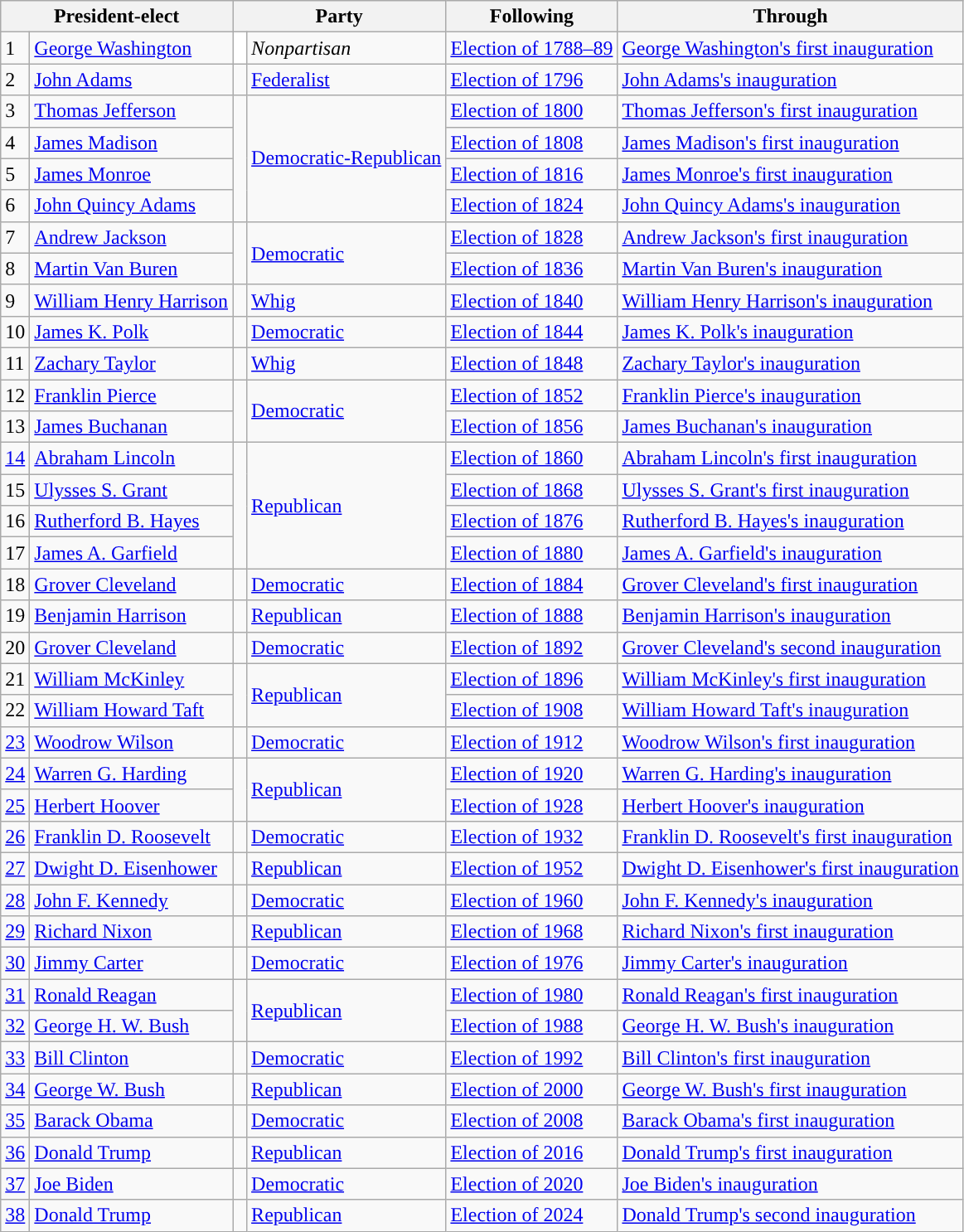<table class="wikitable">
<tr>
<th colspan=2>President-elect</th>
<th colspan=2>Party</th>
<th>Following</th>
<th>Through</th>
</tr>
<tr>
<td>1</td>
<td><a href='#'>George Washington</a></td>
<td style="background:#FFF;"> </td>
<td><em>Nonpartisan</em></td>
<td><a href='#'>Election of 1788–89</a></td>
<td><a href='#'>George Washington's first inauguration</a></td>
</tr>
<tr>
<td>2</td>
<td><a href='#'>John Adams</a></td>
<td style="background-color:"> </td>
<td><a href='#'>Federalist</a></td>
<td><a href='#'>Election of 1796</a></td>
<td><a href='#'>John Adams's inauguration</a></td>
</tr>
<tr>
<td>3</td>
<td><a href='#'>Thomas Jefferson</a></td>
<td rowspan="4" style="background-color:"> </td>
<td rowspan="4"><a href='#'>Democratic-Republican</a></td>
<td><a href='#'>Election of 1800</a></td>
<td><a href='#'>Thomas Jefferson's first inauguration</a></td>
</tr>
<tr>
<td>4</td>
<td><a href='#'>James Madison</a></td>
<td><a href='#'>Election of 1808</a></td>
<td><a href='#'>James Madison's first inauguration</a></td>
</tr>
<tr>
<td>5</td>
<td><a href='#'>James Monroe</a></td>
<td><a href='#'>Election of 1816</a></td>
<td><a href='#'>James Monroe's first inauguration</a></td>
</tr>
<tr>
<td>6</td>
<td><a href='#'>John Quincy Adams</a></td>
<td><a href='#'>Election of 1824</a></td>
<td><a href='#'>John Quincy Adams's inauguration</a></td>
</tr>
<tr>
<td>7</td>
<td><a href='#'>Andrew Jackson</a></td>
<td rowspan="2" style="background-color:"> </td>
<td rowspan="2"><a href='#'>Democratic</a></td>
<td><a href='#'>Election of 1828</a></td>
<td><a href='#'>Andrew Jackson's first inauguration</a></td>
</tr>
<tr>
<td>8</td>
<td><a href='#'>Martin Van Buren</a></td>
<td><a href='#'>Election of 1836</a></td>
<td><a href='#'>Martin Van Buren's inauguration</a></td>
</tr>
<tr>
<td>9</td>
<td><a href='#'>William Henry Harrison</a></td>
<td style="background-color:"> </td>
<td><a href='#'>Whig</a></td>
<td><a href='#'>Election of 1840</a></td>
<td><a href='#'>William Henry Harrison's inauguration</a></td>
</tr>
<tr>
<td>10</td>
<td><a href='#'>James K. Polk</a></td>
<td style="background-color:"> </td>
<td><a href='#'>Democratic</a></td>
<td><a href='#'>Election of 1844</a></td>
<td><a href='#'>James K. Polk's inauguration</a></td>
</tr>
<tr>
<td>11</td>
<td><a href='#'>Zachary Taylor</a></td>
<td style="background-color:"> </td>
<td><a href='#'>Whig</a></td>
<td><a href='#'>Election of 1848</a></td>
<td><a href='#'>Zachary Taylor's inauguration</a></td>
</tr>
<tr>
<td>12</td>
<td><a href='#'>Franklin Pierce</a></td>
<td rowspan="2" style="background-color:"> </td>
<td rowspan="2"><a href='#'>Democratic</a></td>
<td><a href='#'>Election of 1852</a></td>
<td><a href='#'>Franklin Pierce's inauguration</a></td>
</tr>
<tr>
<td>13</td>
<td><a href='#'>James Buchanan</a></td>
<td><a href='#'>Election of 1856</a></td>
<td><a href='#'>James Buchanan's inauguration</a></td>
</tr>
<tr>
<td><a href='#'>14</a></td>
<td><a href='#'>Abraham Lincoln</a></td>
<td rowspan="4" style="background-color:"> </td>
<td rowspan="4"><a href='#'>Republican</a></td>
<td><a href='#'>Election of 1860</a></td>
<td><a href='#'>Abraham Lincoln's first inauguration</a></td>
</tr>
<tr>
<td>15</td>
<td><a href='#'>Ulysses S. Grant</a></td>
<td><a href='#'>Election of 1868</a></td>
<td><a href='#'>Ulysses S. Grant's first inauguration</a></td>
</tr>
<tr>
<td>16</td>
<td><a href='#'>Rutherford B. Hayes</a></td>
<td><a href='#'>Election of 1876</a></td>
<td><a href='#'>Rutherford B. Hayes's inauguration</a></td>
</tr>
<tr>
<td>17</td>
<td><a href='#'>James A. Garfield</a></td>
<td><a href='#'>Election of 1880</a></td>
<td><a href='#'>James A. Garfield's inauguration</a></td>
</tr>
<tr>
<td>18</td>
<td><a href='#'>Grover Cleveland</a></td>
<td style="background-color:"> </td>
<td><a href='#'>Democratic</a></td>
<td><a href='#'>Election of 1884</a></td>
<td><a href='#'>Grover Cleveland's first inauguration</a></td>
</tr>
<tr>
<td>19</td>
<td><a href='#'>Benjamin Harrison</a></td>
<td style="background-color:"> </td>
<td><a href='#'>Republican</a></td>
<td><a href='#'>Election of 1888</a></td>
<td><a href='#'>Benjamin Harrison's inauguration</a></td>
</tr>
<tr>
<td>20</td>
<td><a href='#'>Grover Cleveland</a></td>
<td style="background-color:"> </td>
<td><a href='#'>Democratic</a></td>
<td><a href='#'>Election of 1892</a></td>
<td><a href='#'>Grover Cleveland's second inauguration</a></td>
</tr>
<tr>
<td>21</td>
<td><a href='#'>William McKinley</a></td>
<td rowspan="2" style="background-color:"> </td>
<td rowspan="2"><a href='#'>Republican</a></td>
<td><a href='#'>Election of 1896</a></td>
<td><a href='#'>William McKinley's first inauguration</a></td>
</tr>
<tr>
<td>22</td>
<td><a href='#'>William Howard Taft</a></td>
<td><a href='#'>Election of 1908</a></td>
<td><a href='#'>William Howard Taft's inauguration</a></td>
</tr>
<tr>
<td><a href='#'>23</a></td>
<td><a href='#'>Woodrow Wilson</a></td>
<td style="background-color:"> </td>
<td><a href='#'>Democratic</a></td>
<td><a href='#'>Election of 1912</a></td>
<td><a href='#'>Woodrow Wilson's first inauguration</a></td>
</tr>
<tr>
<td><a href='#'>24</a></td>
<td><a href='#'>Warren G. Harding</a></td>
<td rowspan="2" style="background-color:"> </td>
<td rowspan="2"><a href='#'>Republican</a></td>
<td><a href='#'>Election of 1920</a></td>
<td><a href='#'>Warren G. Harding's inauguration</a></td>
</tr>
<tr>
<td><a href='#'>25</a></td>
<td><a href='#'>Herbert Hoover</a></td>
<td><a href='#'>Election of 1928</a></td>
<td><a href='#'>Herbert Hoover's inauguration</a></td>
</tr>
<tr>
<td><a href='#'>26</a></td>
<td><a href='#'>Franklin D. Roosevelt</a></td>
<td style="background-color:"> </td>
<td><a href='#'>Democratic</a></td>
<td><a href='#'>Election of 1932</a></td>
<td><a href='#'>Franklin D. Roosevelt's first inauguration</a></td>
</tr>
<tr>
<td><a href='#'>27</a></td>
<td><a href='#'>Dwight D. Eisenhower</a></td>
<td style="background-color:"> </td>
<td><a href='#'>Republican</a></td>
<td><a href='#'>Election of 1952</a></td>
<td><a href='#'>Dwight D. Eisenhower's first inauguration</a></td>
</tr>
<tr>
<td><a href='#'>28</a></td>
<td><a href='#'>John F. Kennedy</a></td>
<td style="background-color:"> </td>
<td><a href='#'>Democratic</a></td>
<td><a href='#'>Election of 1960</a></td>
<td><a href='#'>John F. Kennedy's inauguration</a></td>
</tr>
<tr>
<td><a href='#'>29</a></td>
<td><a href='#'>Richard Nixon</a></td>
<td style="background-color:"> </td>
<td><a href='#'>Republican</a></td>
<td><a href='#'>Election of 1968</a></td>
<td><a href='#'>Richard Nixon's first inauguration</a></td>
</tr>
<tr>
<td><a href='#'>30</a></td>
<td><a href='#'>Jimmy Carter</a></td>
<td style="background-color:"> </td>
<td><a href='#'>Democratic</a></td>
<td><a href='#'>Election of 1976</a></td>
<td><a href='#'>Jimmy Carter's inauguration</a></td>
</tr>
<tr>
<td><a href='#'>31</a></td>
<td><a href='#'>Ronald Reagan</a></td>
<td rowspan="2" style="background-color:"> </td>
<td rowspan="2"><a href='#'>Republican</a></td>
<td><a href='#'>Election of 1980</a></td>
<td><a href='#'>Ronald Reagan's first inauguration</a></td>
</tr>
<tr>
<td><a href='#'>32</a></td>
<td><a href='#'>George H. W. Bush</a></td>
<td><a href='#'>Election of 1988</a></td>
<td><a href='#'>George H. W. Bush's inauguration</a></td>
</tr>
<tr>
<td><a href='#'>33</a></td>
<td><a href='#'>Bill Clinton</a></td>
<td style="background-color:"> </td>
<td><a href='#'>Democratic</a></td>
<td><a href='#'>Election of 1992</a></td>
<td><a href='#'>Bill Clinton's first inauguration</a></td>
</tr>
<tr>
<td><a href='#'>34</a></td>
<td><a href='#'>George W. Bush</a></td>
<td style="background-color:"> </td>
<td><a href='#'>Republican</a></td>
<td><a href='#'>Election of 2000</a></td>
<td><a href='#'>George W. Bush's first inauguration</a></td>
</tr>
<tr>
<td><a href='#'>35</a></td>
<td><a href='#'>Barack Obama</a></td>
<td style="background-color:"> </td>
<td><a href='#'>Democratic</a></td>
<td><a href='#'>Election of 2008</a></td>
<td><a href='#'>Barack Obama's first inauguration</a></td>
</tr>
<tr>
<td><a href='#'>36</a></td>
<td><a href='#'>Donald Trump</a></td>
<td style="background-color:"> </td>
<td><a href='#'>Republican</a></td>
<td><a href='#'>Election of 2016</a></td>
<td><a href='#'>Donald Trump's first inauguration</a></td>
</tr>
<tr>
<td><a href='#'>37</a></td>
<td><a href='#'>Joe Biden</a></td>
<td style="background-color:"> </td>
<td><a href='#'>Democratic</a></td>
<td><a href='#'>Election of 2020</a></td>
<td><a href='#'>Joe Biden's inauguration</a></td>
</tr>
<tr>
<td><a href='#'>38</a></td>
<td><a href='#'>Donald Trump</a></td>
<td style="background-color:"> </td>
<td><a href='#'>Republican</a></td>
<td><a href='#'>Election of 2024</a></td>
<td><a href='#'>Donald Trump's second inauguration</a></td>
</tr>
</table>
